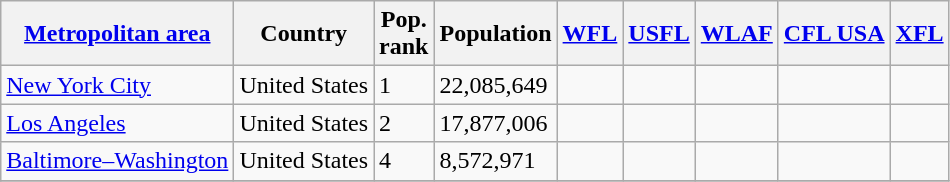<table class="wikitable sortable">
<tr>
<th><a href='#'>Metropolitan area</a></th>
<th>Country</th>
<th>Pop.<br>rank</th>
<th>Population</th>
<th><a href='#'>WFL</a></th>
<th><a href='#'>USFL</a></th>
<th><a href='#'>WLAF</a></th>
<th><a href='#'>CFL USA</a></th>
<th><a href='#'>XFL</a></th>
</tr>
<tr>
<td><a href='#'>New York City</a></td>
<td>United States</td>
<td>1</td>
<td>22,085,649</td>
<td align=center></td>
<td></td>
<td align=center></td>
<td align=center></td>
<td></td>
</tr>
<tr>
<td><a href='#'>Los Angeles</a></td>
<td>United States</td>
<td>2</td>
<td>17,877,006</td>
<td></td>
<td></td>
<td align=center></td>
<td align=center></td>
<td></td>
</tr>
<tr>
<td><a href='#'>Baltimore–Washington</a></td>
<td>United States</td>
<td>4</td>
<td>8,572,971</td>
<td align=center></td>
<td></td>
<td align=center></td>
<td></td>
<td align=center></td>
</tr>
<tr class="sortbottom">
</tr>
</table>
